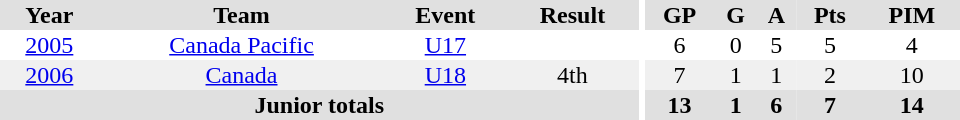<table border="0" cellpadding="1" cellspacing="0" ID="Table3" style="text-align:center; width:40em">
<tr ALIGN="centre" bgcolor="#e0e0e0">
<th>Year</th>
<th>Team</th>
<th>Event</th>
<th>Result</th>
<th rowspan="99" bgcolor="#ffffff"></th>
<th>GP</th>
<th>G</th>
<th>A</th>
<th>Pts</th>
<th>PIM</th>
</tr>
<tr>
<td><a href='#'>2005</a></td>
<td><a href='#'>Canada Pacific</a></td>
<td><a href='#'>U17</a></td>
<td></td>
<td>6</td>
<td>0</td>
<td>5</td>
<td>5</td>
<td>4</td>
</tr>
<tr bgcolor="#f0f0f0">
<td><a href='#'>2006</a></td>
<td><a href='#'>Canada</a></td>
<td><a href='#'>U18</a></td>
<td>4th</td>
<td>7</td>
<td>1</td>
<td>1</td>
<td>2</td>
<td>10</td>
</tr>
<tr ALIGN="centre" bgcolor="#e0e0e0">
<th colspan=4>Junior totals</th>
<th>13</th>
<th>1</th>
<th>6</th>
<th>7</th>
<th>14</th>
</tr>
</table>
